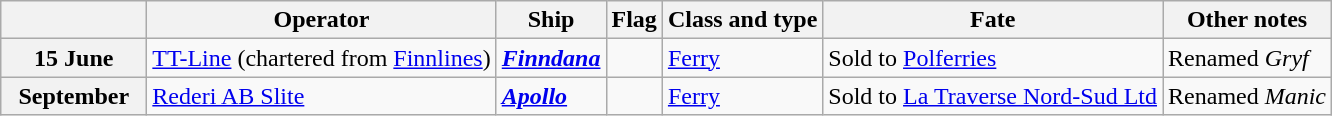<table class="wikitable">
<tr>
<th width="90"></th>
<th>Operator</th>
<th>Ship</th>
<th>Flag</th>
<th>Class and type</th>
<th>Fate</th>
<th>Other notes</th>
</tr>
<tr ---->
<th>15 June</th>
<td><a href='#'>TT-Line</a> (chartered from <a href='#'>Finnlines</a>)</td>
<td><strong><a href='#'><em>Finndana</em></a></strong></td>
<td></td>
<td><a href='#'>Ferry</a></td>
<td>Sold to <a href='#'>Polferries</a></td>
<td>Renamed <em>Gryf</em></td>
</tr>
<tr ---->
<th>September</th>
<td><a href='#'>Rederi AB Slite</a></td>
<td><strong><a href='#'><em>Apollo</em></a></strong></td>
<td></td>
<td><a href='#'>Ferry</a></td>
<td>Sold to <a href='#'>La Traverse Nord-Sud Ltd</a></td>
<td>Renamed <em>Manic</em></td>
</tr>
</table>
